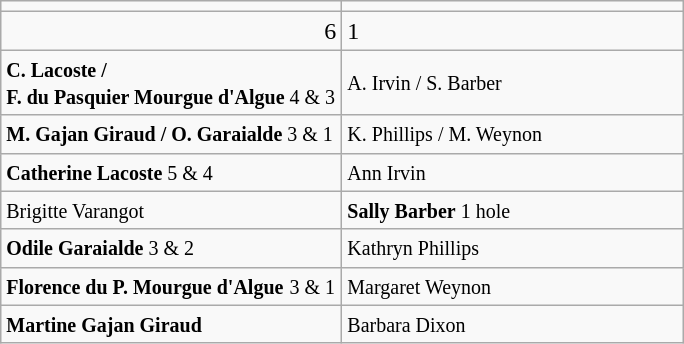<table class="wikitable">
<tr>
<td align="center" width="220"></td>
<td align="center" width="220"></td>
</tr>
<tr>
<td align="right">6</td>
<td>1</td>
</tr>
<tr>
<td><small><strong>C. Lacoste /<br>F. du Pasquier Mourgue d'Algue</strong> 4 & 3</small></td>
<td><small>A. Irvin / S. Barber</small></td>
</tr>
<tr>
<td><small><strong>M. Gajan Giraud / O. Garaialde</strong> 3 & 1</small></td>
<td><small>K. Phillips / M. Weynon</small></td>
</tr>
<tr>
<td><small><strong>Catherine Lacoste</strong> 5 & 4</small></td>
<td><small>Ann Irvin</small></td>
</tr>
<tr>
<td><small>Brigitte Varangot</small></td>
<td><small><strong>Sally Barber</strong> 1 hole</small></td>
</tr>
<tr>
<td><small><strong>Odile Garaialde</strong> 3 & 2</small></td>
<td><small>Kathryn Phillips</small></td>
</tr>
<tr>
<td><strong><small>Florence du P. Mourgue d'Algue</small></strong> <small>3 & 1</small></td>
<td><small>Margaret Weynon</small></td>
</tr>
<tr>
<td><small><strong>Martine Gajan Giraud</strong></small></td>
<td><small>Barbara Dixon</small></td>
</tr>
</table>
